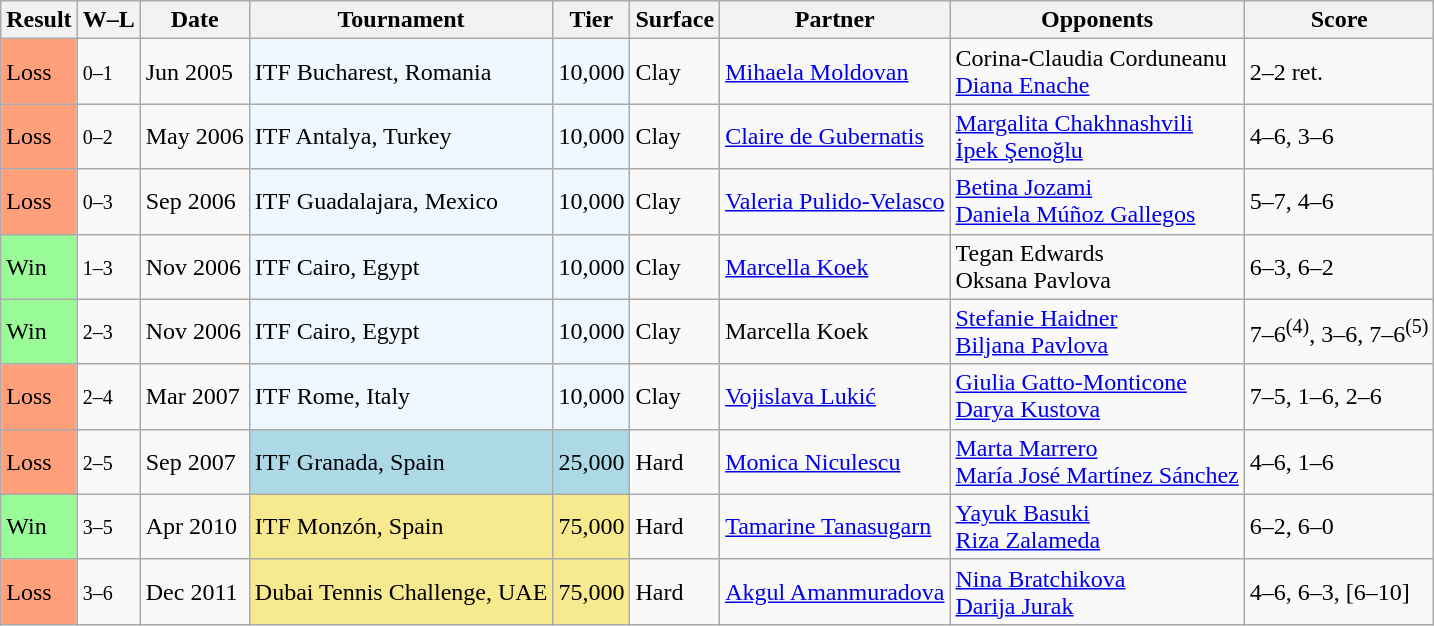<table class="wikitable sortable">
<tr>
<th>Result</th>
<th class="unsortable">W–L</th>
<th>Date</th>
<th>Tournament</th>
<th>Tier</th>
<th>Surface</th>
<th>Partner</th>
<th>Opponents</th>
<th class="unsortable">Score</th>
</tr>
<tr>
<td style="background:#ffa07a;">Loss</td>
<td><small>0–1</small></td>
<td>Jun 2005</td>
<td style="background:#f0f8ff;">ITF Bucharest, Romania</td>
<td style="background:#f0f8ff;">10,000</td>
<td>Clay</td>
<td> <a href='#'>Mihaela Moldovan</a></td>
<td> Corina-Claudia Corduneanu <br>  <a href='#'>Diana Enache</a></td>
<td>2–2 ret.</td>
</tr>
<tr>
<td style="background:#ffa07a;">Loss</td>
<td><small>0–2</small></td>
<td>May 2006</td>
<td style="background:#f0f8ff;">ITF Antalya, Turkey</td>
<td style="background:#f0f8ff;">10,000</td>
<td>Clay</td>
<td> <a href='#'>Claire de Gubernatis</a></td>
<td> <a href='#'>Margalita Chakhnashvili</a> <br>  <a href='#'>İpek Şenoğlu</a></td>
<td>4–6, 3–6</td>
</tr>
<tr>
<td style="background:#ffa07a;">Loss</td>
<td><small>0–3</small></td>
<td>Sep 2006</td>
<td style="background:#f0f8ff;">ITF Guadalajara, Mexico</td>
<td style="background:#f0f8ff;">10,000</td>
<td>Clay</td>
<td> <a href='#'>Valeria Pulido-Velasco</a></td>
<td> <a href='#'>Betina Jozami</a> <br>  <a href='#'>Daniela Múñoz Gallegos</a></td>
<td>5–7, 4–6</td>
</tr>
<tr>
<td style="background:#98fb98;">Win</td>
<td><small>1–3</small></td>
<td>Nov 2006</td>
<td style="background:#f0f8ff;">ITF Cairo, Egypt</td>
<td style="background:#f0f8ff;">10,000</td>
<td>Clay</td>
<td> <a href='#'>Marcella Koek</a></td>
<td> Tegan Edwards <br>  Oksana Pavlova</td>
<td>6–3, 6–2</td>
</tr>
<tr>
<td style="background:#98fb98;">Win</td>
<td><small>2–3</small></td>
<td>Nov 2006</td>
<td style="background:#f0f8ff;">ITF Cairo, Egypt</td>
<td style="background:#f0f8ff;">10,000</td>
<td>Clay</td>
<td> Marcella Koek</td>
<td> <a href='#'>Stefanie Haidner</a> <br>  <a href='#'>Biljana Pavlova</a></td>
<td>7–6<sup>(4)</sup>, 3–6, 7–6<sup>(5)</sup></td>
</tr>
<tr>
<td style="background:#ffa07a;">Loss</td>
<td><small>2–4</small></td>
<td>Mar 2007</td>
<td style="background:#f0f8ff;">ITF Rome, Italy</td>
<td style="background:#f0f8ff;">10,000</td>
<td>Clay</td>
<td> <a href='#'>Vojislava Lukić</a></td>
<td> <a href='#'>Giulia Gatto-Monticone</a> <br>  <a href='#'>Darya Kustova</a></td>
<td>7–5, 1–6, 2–6</td>
</tr>
<tr>
<td style="background:#ffa07a;">Loss</td>
<td><small>2–5</small></td>
<td>Sep 2007</td>
<td style="background:lightblue;">ITF Granada, Spain</td>
<td style="background:lightblue;">25,000</td>
<td>Hard</td>
<td> <a href='#'>Monica Niculescu</a></td>
<td> <a href='#'>Marta Marrero</a> <br>  <a href='#'>María José Martínez Sánchez</a></td>
<td>4–6, 1–6</td>
</tr>
<tr>
<td style="background:#98fb98;">Win</td>
<td><small>3–5</small></td>
<td>Apr 2010</td>
<td style="background:#f7e98e;">ITF Monzón, Spain</td>
<td style="background:#f7e98e;">75,000</td>
<td>Hard</td>
<td> <a href='#'>Tamarine Tanasugarn</a></td>
<td> <a href='#'>Yayuk Basuki</a> <br>  <a href='#'>Riza Zalameda</a></td>
<td>6–2, 6–0</td>
</tr>
<tr>
<td style="background:#ffa07a;">Loss</td>
<td><small>3–6</small></td>
<td>Dec 2011</td>
<td style="background:#f7e98e;">Dubai Tennis Challenge, UAE</td>
<td style="background:#f7e98e;">75,000</td>
<td>Hard</td>
<td> <a href='#'>Akgul Amanmuradova</a></td>
<td> <a href='#'>Nina Bratchikova</a> <br>  <a href='#'>Darija Jurak</a></td>
<td>4–6, 6–3, [6–10]</td>
</tr>
</table>
